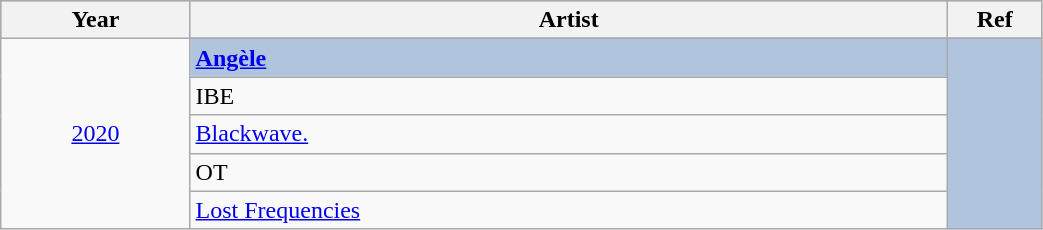<table class="wikitable" style="width:55%;">
<tr style="background:#bebebe;">
<th style="width:10%;">Year</th>
<th style="width:40%;">Artist</th>
<th style="width:5%;">Ref</th>
</tr>
<tr>
<td rowspan="6" align="center"><a href='#'>2020</a></td>
</tr>
<tr style="background:#B0C4DE">
<td><strong><a href='#'>Angèle</a></strong></td>
<td rowspan="6" align="center"></td>
</tr>
<tr>
<td>IBE</td>
</tr>
<tr>
<td><a href='#'>Blackwave.</a></td>
</tr>
<tr>
<td>OT</td>
</tr>
<tr>
<td><a href='#'>Lost Frequencies</a></td>
</tr>
</table>
